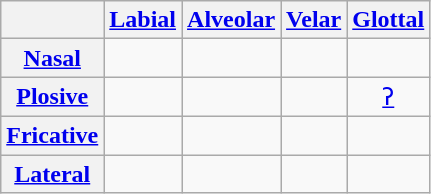<table class="wikitable" style="text-align:center;">
<tr>
<th></th>
<th><a href='#'>Labial</a></th>
<th><a href='#'>Alveolar</a></th>
<th><a href='#'>Velar</a></th>
<th><a href='#'>Glottal</a></th>
</tr>
<tr>
<th><a href='#'>Nasal</a></th>
<td></td>
<td></td>
<td></td>
<td></td>
</tr>
<tr>
<th><a href='#'>Plosive</a></th>
<td></td>
<td></td>
<td></td>
<td><a href='#'>ʔ</a></td>
</tr>
<tr>
<th><a href='#'>Fricative</a></th>
<td>   </td>
<td></td>
<td></td>
<td></td>
</tr>
<tr>
<th><a href='#'>Lateral</a></th>
<td></td>
<td></td>
<td></td>
<td></td>
</tr>
</table>
